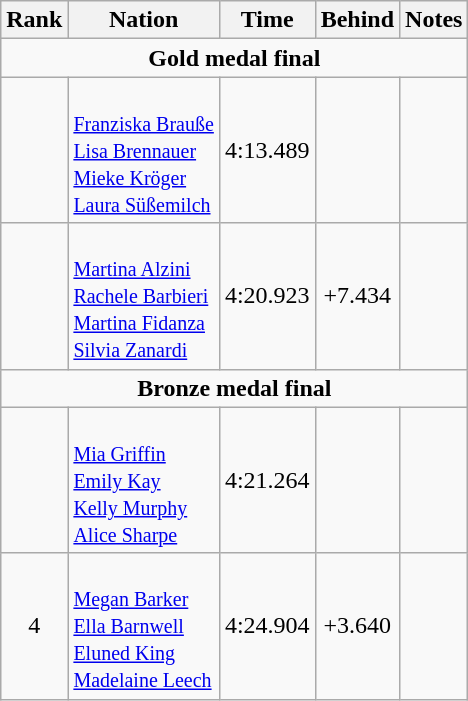<table class="wikitable" style="text-align:center">
<tr>
<th>Rank</th>
<th>Nation</th>
<th>Time</th>
<th>Behind</th>
<th>Notes</th>
</tr>
<tr>
<td colspan=5><strong>Gold medal final</strong></td>
</tr>
<tr>
<td></td>
<td align=left><br><small><a href='#'>Franziska Brauße</a><br><a href='#'>Lisa Brennauer</a><br><a href='#'>Mieke Kröger</a><br><a href='#'>Laura Süßemilch</a></small></td>
<td>4:13.489</td>
<td></td>
<td></td>
</tr>
<tr>
<td></td>
<td align=left><br><small><a href='#'>Martina Alzini</a><br><a href='#'>Rachele Barbieri</a><br><a href='#'>Martina Fidanza</a><br><a href='#'>Silvia Zanardi</a></small></td>
<td>4:20.923</td>
<td>+7.434</td>
<td></td>
</tr>
<tr>
<td colspan=5><strong>Bronze medal final</strong></td>
</tr>
<tr>
<td></td>
<td align=left><br><small><a href='#'>Mia Griffin</a><br><a href='#'>Emily Kay</a><br><a href='#'>Kelly Murphy</a><br><a href='#'>Alice Sharpe</a></small></td>
<td>4:21.264</td>
<td></td>
<td></td>
</tr>
<tr>
<td>4</td>
<td align=left><br><small><a href='#'>Megan Barker</a><br><a href='#'>Ella Barnwell</a><br><a href='#'>Eluned King</a><br><a href='#'>Madelaine Leech</a></small></td>
<td>4:24.904</td>
<td>+3.640</td>
<td></td>
</tr>
</table>
